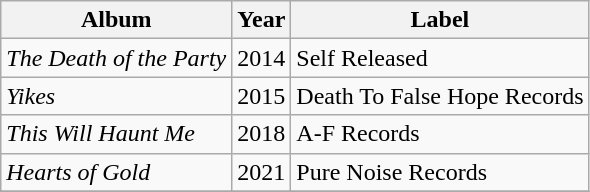<table class= "wikitable">
<tr>
<th>Album</th>
<th>Year</th>
<th>Label</th>
</tr>
<tr>
<td><em>The Death of the Party</em></td>
<td>2014</td>
<td>Self Released</td>
</tr>
<tr>
<td><em>Yikes</em></td>
<td>2015</td>
<td>Death To False Hope Records</td>
</tr>
<tr>
<td><em>This Will Haunt Me</em></td>
<td>2018</td>
<td>A-F Records</td>
</tr>
<tr>
<td><em>Hearts of Gold</em></td>
<td>2021</td>
<td>Pure Noise Records</td>
</tr>
<tr>
</tr>
</table>
